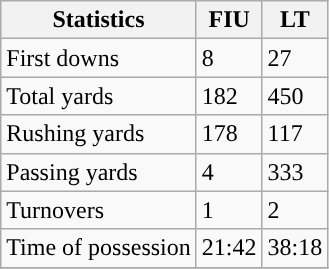<table class="wikitable">
<tr>
<th>Statistics</th>
<th>FIU</th>
<th>LT</th>
</tr>
<tr>
<td>First downs</td>
<td>8</td>
<td>27</td>
</tr>
<tr>
<td>Total yards</td>
<td>182</td>
<td>450</td>
</tr>
<tr>
<td>Rushing yards</td>
<td>178</td>
<td>117</td>
</tr>
<tr>
<td>Passing yards</td>
<td>4</td>
<td>333</td>
</tr>
<tr>
<td>Turnovers</td>
<td>1</td>
<td>2</td>
</tr>
<tr>
<td>Time of possession</td>
<td>21:42</td>
<td>38:18</td>
</tr>
<tr>
</tr>
</table>
